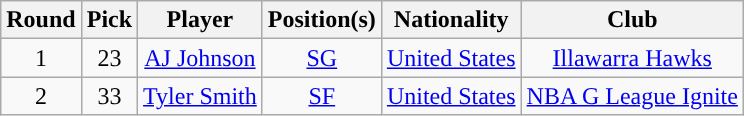<table class="wikitable sortable sortable">
<tr>
<th>Round</th>
<th>Pick</th>
<th>Player</th>
<th>Position(s)</th>
<th>Nationality</th>
<th>Club</th>
</tr>
<tr style="text-align: center">
<td>1</td>
<td>23</td>
<td><a href='#'>AJ Johnson</a></td>
<td><a href='#'>SG</a></td>
<td> <a href='#'>United States</a></td>
<td><a href='#'>Illawarra Hawks</a> </td>
</tr>
<tr style="text-align: center">
<td>2</td>
<td>33</td>
<td><a href='#'>Tyler Smith</a></td>
<td><a href='#'>SF</a></td>
<td> <a href='#'>United States</a></td>
<td><a href='#'>NBA G League Ignite</a></td>
</tr>
</table>
